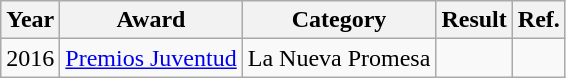<table class="wikitable">
<tr>
<th>Year</th>
<th>Award</th>
<th>Category</th>
<th>Result</th>
<th>Ref.</th>
</tr>
<tr>
<td>2016</td>
<td style="text-align:center;"><a href='#'>Premios Juventud</a></td>
<td style="text-align:center;">La Nueva Promesa</td>
<td></td>
<td></td>
</tr>
</table>
